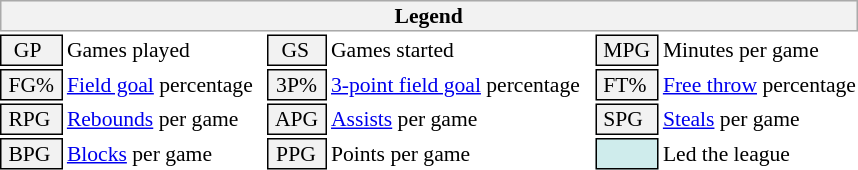<table class="toccolours" style="font-size: 90%; white-space: nowrap;">
<tr>
<th colspan="6" style="background-color: #F2F2F2; border: 1px solid #AAAAAA;">Legend</th>
</tr>
<tr>
<td style="background-color: #F2F2F2; border: 1px solid black;">  GP</td>
<td>Games played</td>
<td style="background-color: #F2F2F2; border: 1px solid black;">  GS</td>
<td>Games started</td>
<td style="background-color: #F2F2F2; border: 1px solid black"> MPG </td>
<td>Minutes per game</td>
</tr>
<tr>
<td style="background-color: #F2F2F2; border: 1px solid black;"> FG% </td>
<td style="padding-right: 8px"><a href='#'>Field goal</a> percentage</td>
<td style="background-color: #F2F2F2; border: 1px solid black"> 3P% </td>
<td style="padding-right: 8px"><a href='#'>3-point field goal</a> percentage</td>
<td style="background-color: #F2F2F2; border: 1px solid black"> FT% </td>
<td><a href='#'>Free throw</a> percentage</td>
</tr>
<tr>
<td style="background-color: #F2F2F2; border: 1px solid black;"> RPG </td>
<td><a href='#'>Rebounds</a> per game</td>
<td style="background-color: #F2F2F2; border: 1px solid black"> APG </td>
<td><a href='#'>Assists</a> per game</td>
<td style="background-color: #F2F2F2; border: 1px solid black"> SPG </td>
<td><a href='#'>Steals</a> per game</td>
</tr>
<tr>
<td style="background-color: #F2F2F2; border: 1px solid black;"> BPG </td>
<td><a href='#'>Blocks</a> per game</td>
<td style="background-color: #F2F2F2; border: 1px solid black"> PPG </td>
<td>Points per game</td>
<td style="background-color: #CFECEC; border: 1px solid black"> <strong> </strong> </td>
<td>Led the league</td>
</tr>
<tr>
</tr>
</table>
